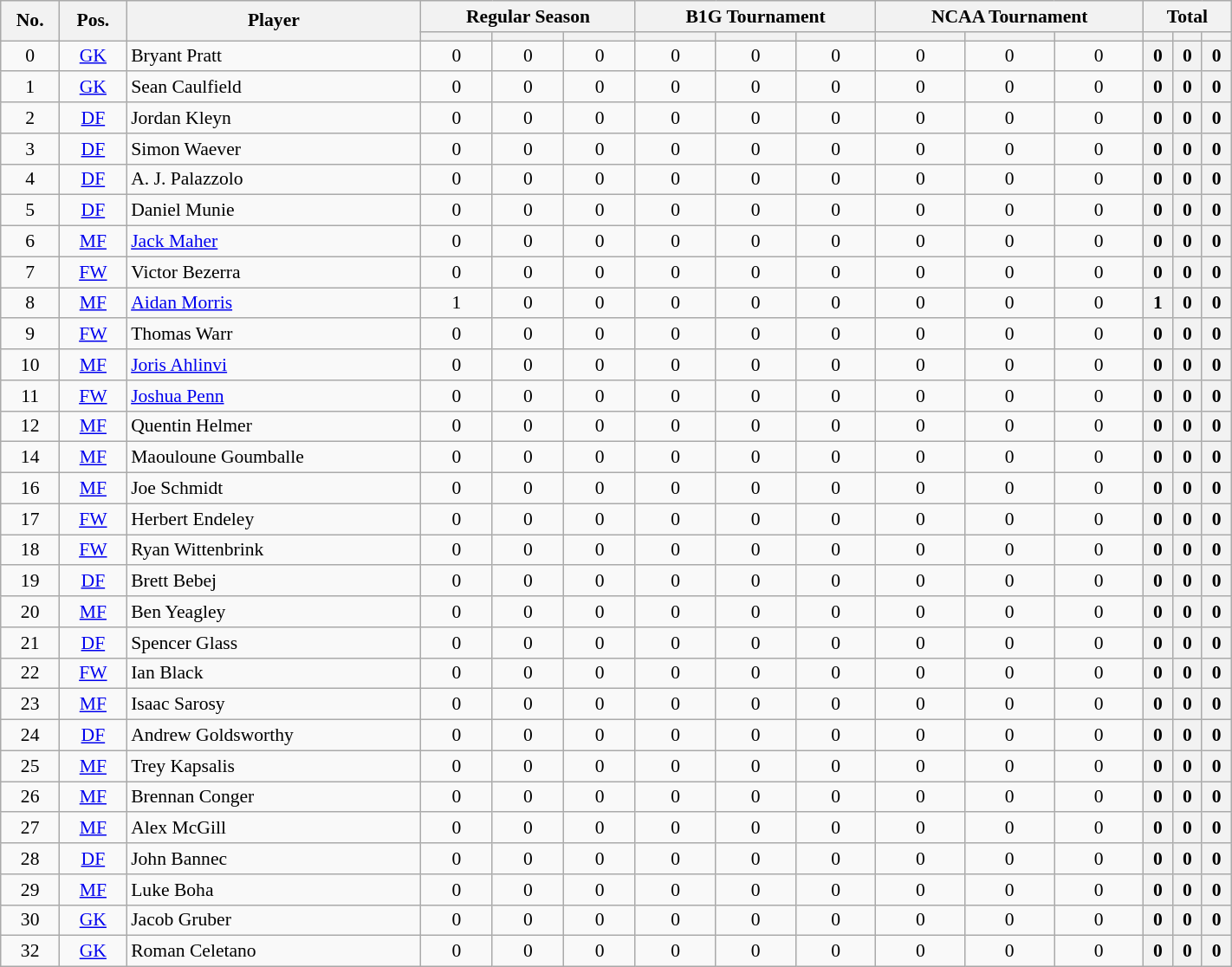<table class="wikitable" style="text-align:center; font-size:90%; width:75%;">
<tr>
<th rowspan=2>No.</th>
<th rowspan=2>Pos.</th>
<th rowspan=2>Player</th>
<th colspan=3>Regular Season</th>
<th colspan=3>B1G Tournament</th>
<th colspan=3>NCAA Tournament</th>
<th colspan=3>Total</th>
</tr>
<tr>
<th></th>
<th></th>
<th></th>
<th></th>
<th></th>
<th></th>
<th></th>
<th></th>
<th></th>
<th></th>
<th></th>
<th></th>
</tr>
<tr>
<td>0</td>
<td><a href='#'>GK</a></td>
<td align="left"> Bryant Pratt</td>
<td>0</td>
<td>0</td>
<td>0</td>
<td>0</td>
<td>0</td>
<td>0</td>
<td>0</td>
<td>0</td>
<td>0</td>
<th>0</th>
<th>0</th>
<th>0</th>
</tr>
<tr>
<td>1</td>
<td><a href='#'>GK</a></td>
<td align="left"> Sean Caulfield</td>
<td>0</td>
<td>0</td>
<td>0</td>
<td>0</td>
<td>0</td>
<td>0</td>
<td>0</td>
<td>0</td>
<td>0</td>
<th>0</th>
<th>0</th>
<th>0</th>
</tr>
<tr>
<td>2</td>
<td><a href='#'>DF</a></td>
<td align="left"> Jordan Kleyn</td>
<td>0</td>
<td>0</td>
<td>0</td>
<td>0</td>
<td>0</td>
<td>0</td>
<td>0</td>
<td>0</td>
<td>0</td>
<th>0</th>
<th>0</th>
<th>0</th>
</tr>
<tr>
<td>3</td>
<td><a href='#'>DF</a></td>
<td align="left"> Simon Waever</td>
<td>0</td>
<td>0</td>
<td>0</td>
<td>0</td>
<td>0</td>
<td>0</td>
<td>0</td>
<td>0</td>
<td>0</td>
<th>0</th>
<th>0</th>
<th>0</th>
</tr>
<tr>
<td>4</td>
<td><a href='#'>DF</a></td>
<td align="left"> A. J. Palazzolo</td>
<td>0</td>
<td>0</td>
<td>0</td>
<td>0</td>
<td>0</td>
<td>0</td>
<td>0</td>
<td>0</td>
<td>0</td>
<th>0</th>
<th>0</th>
<th>0</th>
</tr>
<tr>
<td>5</td>
<td><a href='#'>DF</a></td>
<td align="left"> Daniel Munie</td>
<td>0</td>
<td>0</td>
<td>0</td>
<td>0</td>
<td>0</td>
<td>0</td>
<td>0</td>
<td>0</td>
<td>0</td>
<th>0</th>
<th>0</th>
<th>0</th>
</tr>
<tr>
<td>6</td>
<td><a href='#'>MF</a></td>
<td align="left"> <a href='#'>Jack Maher</a></td>
<td>0</td>
<td>0</td>
<td>0</td>
<td>0</td>
<td>0</td>
<td>0</td>
<td>0</td>
<td>0</td>
<td>0</td>
<th>0</th>
<th>0</th>
<th>0</th>
</tr>
<tr>
<td>7</td>
<td><a href='#'>FW</a></td>
<td align="left"> Victor Bezerra</td>
<td>0</td>
<td>0</td>
<td>0</td>
<td>0</td>
<td>0</td>
<td>0</td>
<td>0</td>
<td>0</td>
<td>0</td>
<th>0</th>
<th>0</th>
<th>0</th>
</tr>
<tr>
<td>8</td>
<td><a href='#'>MF</a></td>
<td align="left"> <a href='#'>Aidan Morris</a></td>
<td>1</td>
<td>0</td>
<td>0</td>
<td>0</td>
<td>0</td>
<td>0</td>
<td>0</td>
<td>0</td>
<td>0</td>
<th>1</th>
<th>0</th>
<th>0</th>
</tr>
<tr>
<td>9</td>
<td><a href='#'>FW</a></td>
<td align="left"> Thomas Warr</td>
<td>0</td>
<td>0</td>
<td>0</td>
<td>0</td>
<td>0</td>
<td>0</td>
<td>0</td>
<td>0</td>
<td>0</td>
<th>0</th>
<th>0</th>
<th>0</th>
</tr>
<tr>
<td>10</td>
<td><a href='#'>MF</a></td>
<td align="left"> <a href='#'>Joris Ahlinvi</a></td>
<td>0</td>
<td>0</td>
<td>0</td>
<td>0</td>
<td>0</td>
<td>0</td>
<td>0</td>
<td>0</td>
<td>0</td>
<th>0</th>
<th>0</th>
<th>0</th>
</tr>
<tr>
<td>11</td>
<td><a href='#'>FW</a></td>
<td align="left"> <a href='#'>Joshua Penn</a></td>
<td>0</td>
<td>0</td>
<td>0</td>
<td>0</td>
<td>0</td>
<td>0</td>
<td>0</td>
<td>0</td>
<td>0</td>
<th>0</th>
<th>0</th>
<th>0</th>
</tr>
<tr>
<td>12</td>
<td><a href='#'>MF</a></td>
<td align="left"> Quentin Helmer</td>
<td>0</td>
<td>0</td>
<td>0</td>
<td>0</td>
<td>0</td>
<td>0</td>
<td>0</td>
<td>0</td>
<td>0</td>
<th>0</th>
<th>0</th>
<th>0</th>
</tr>
<tr>
<td>14</td>
<td><a href='#'>MF</a></td>
<td align="left"> Maouloune Goumballe</td>
<td>0</td>
<td>0</td>
<td>0</td>
<td>0</td>
<td>0</td>
<td>0</td>
<td>0</td>
<td>0</td>
<td>0</td>
<th>0</th>
<th>0</th>
<th>0</th>
</tr>
<tr>
<td>16</td>
<td><a href='#'>MF</a></td>
<td align="left"> Joe Schmidt</td>
<td>0</td>
<td>0</td>
<td>0</td>
<td>0</td>
<td>0</td>
<td>0</td>
<td>0</td>
<td>0</td>
<td>0</td>
<th>0</th>
<th>0</th>
<th>0</th>
</tr>
<tr>
<td>17</td>
<td><a href='#'>FW</a></td>
<td align="left"> Herbert Endeley</td>
<td>0</td>
<td>0</td>
<td>0</td>
<td>0</td>
<td>0</td>
<td>0</td>
<td>0</td>
<td>0</td>
<td>0</td>
<th>0</th>
<th>0</th>
<th>0</th>
</tr>
<tr>
<td>18</td>
<td><a href='#'>FW</a></td>
<td align="left"> Ryan Wittenbrink</td>
<td>0</td>
<td>0</td>
<td>0</td>
<td>0</td>
<td>0</td>
<td>0</td>
<td>0</td>
<td>0</td>
<td>0</td>
<th>0</th>
<th>0</th>
<th>0</th>
</tr>
<tr>
<td>19</td>
<td><a href='#'>DF</a></td>
<td align="left"> Brett Bebej</td>
<td>0</td>
<td>0</td>
<td>0</td>
<td>0</td>
<td>0</td>
<td>0</td>
<td>0</td>
<td>0</td>
<td>0</td>
<th>0</th>
<th>0</th>
<th>0</th>
</tr>
<tr>
<td>20</td>
<td><a href='#'>MF</a></td>
<td align="left"> Ben Yeagley</td>
<td>0</td>
<td>0</td>
<td>0</td>
<td>0</td>
<td>0</td>
<td>0</td>
<td>0</td>
<td>0</td>
<td>0</td>
<th>0</th>
<th>0</th>
<th>0</th>
</tr>
<tr>
<td>21</td>
<td><a href='#'>DF</a></td>
<td align="left"> Spencer Glass</td>
<td>0</td>
<td>0</td>
<td>0</td>
<td>0</td>
<td>0</td>
<td>0</td>
<td>0</td>
<td>0</td>
<td>0</td>
<th>0</th>
<th>0</th>
<th>0</th>
</tr>
<tr>
<td>22</td>
<td><a href='#'>FW</a></td>
<td align="left"> Ian Black</td>
<td>0</td>
<td>0</td>
<td>0</td>
<td>0</td>
<td>0</td>
<td>0</td>
<td>0</td>
<td>0</td>
<td>0</td>
<th>0</th>
<th>0</th>
<th>0</th>
</tr>
<tr>
<td>23</td>
<td><a href='#'>MF</a></td>
<td align="left"> Isaac Sarosy</td>
<td>0</td>
<td>0</td>
<td>0</td>
<td>0</td>
<td>0</td>
<td>0</td>
<td>0</td>
<td>0</td>
<td>0</td>
<th>0</th>
<th>0</th>
<th>0</th>
</tr>
<tr>
<td>24</td>
<td><a href='#'>DF</a></td>
<td align="left"> Andrew Goldsworthy</td>
<td>0</td>
<td>0</td>
<td>0</td>
<td>0</td>
<td>0</td>
<td>0</td>
<td>0</td>
<td>0</td>
<td>0</td>
<th>0</th>
<th>0</th>
<th>0</th>
</tr>
<tr>
<td>25</td>
<td><a href='#'>MF</a></td>
<td align="left"> Trey Kapsalis</td>
<td>0</td>
<td>0</td>
<td>0</td>
<td>0</td>
<td>0</td>
<td>0</td>
<td>0</td>
<td>0</td>
<td>0</td>
<th>0</th>
<th>0</th>
<th>0</th>
</tr>
<tr>
<td>26</td>
<td><a href='#'>MF</a></td>
<td align="left"> Brennan Conger</td>
<td>0</td>
<td>0</td>
<td>0</td>
<td>0</td>
<td>0</td>
<td>0</td>
<td>0</td>
<td>0</td>
<td>0</td>
<th>0</th>
<th>0</th>
<th>0</th>
</tr>
<tr>
<td>27</td>
<td><a href='#'>MF</a></td>
<td align="left"> Alex McGill</td>
<td>0</td>
<td>0</td>
<td>0</td>
<td>0</td>
<td>0</td>
<td>0</td>
<td>0</td>
<td>0</td>
<td>0</td>
<th>0</th>
<th>0</th>
<th>0</th>
</tr>
<tr>
<td>28</td>
<td><a href='#'>DF</a></td>
<td align="left"> John Bannec</td>
<td>0</td>
<td>0</td>
<td>0</td>
<td>0</td>
<td>0</td>
<td>0</td>
<td>0</td>
<td>0</td>
<td>0</td>
<th>0</th>
<th>0</th>
<th>0</th>
</tr>
<tr>
<td>29</td>
<td><a href='#'>MF</a></td>
<td align="left"> Luke Boha</td>
<td>0</td>
<td>0</td>
<td>0</td>
<td>0</td>
<td>0</td>
<td>0</td>
<td>0</td>
<td>0</td>
<td>0</td>
<th>0</th>
<th>0</th>
<th>0</th>
</tr>
<tr>
<td>30</td>
<td><a href='#'>GK</a></td>
<td align="left"> Jacob Gruber</td>
<td>0</td>
<td>0</td>
<td>0</td>
<td>0</td>
<td>0</td>
<td>0</td>
<td>0</td>
<td>0</td>
<td>0</td>
<th>0</th>
<th>0</th>
<th>0</th>
</tr>
<tr>
<td>32</td>
<td><a href='#'>GK</a></td>
<td align="left"> Roman Celetano</td>
<td>0</td>
<td>0</td>
<td>0</td>
<td>0</td>
<td>0</td>
<td>0</td>
<td>0</td>
<td>0</td>
<td>0</td>
<th>0</th>
<th>0</th>
<th>0</th>
</tr>
</table>
